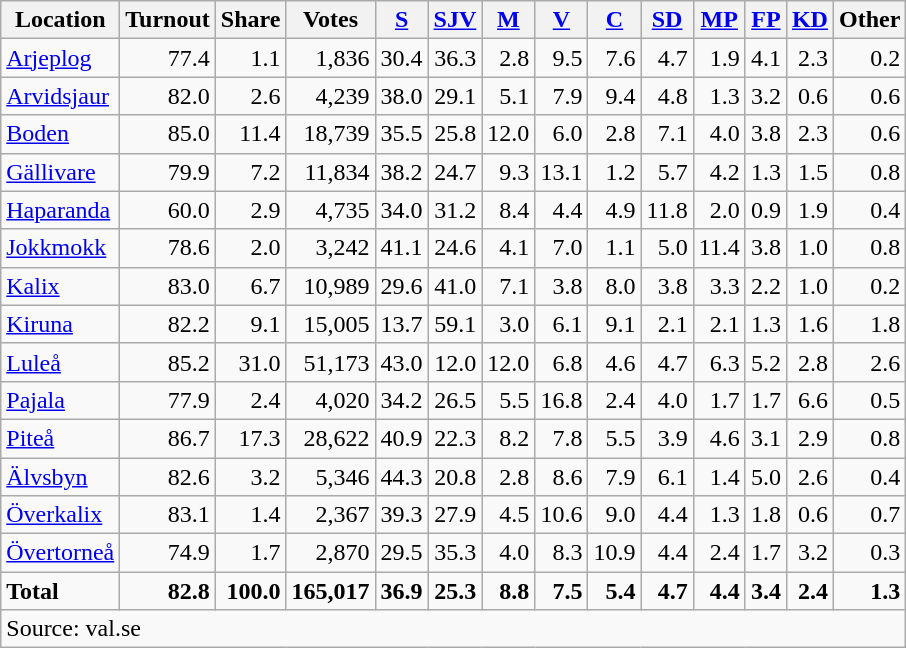<table class="wikitable sortable" style=text-align:right>
<tr>
<th>Location</th>
<th>Turnout</th>
<th>Share</th>
<th>Votes</th>
<th><a href='#'>S</a></th>
<th><a href='#'>SJV</a></th>
<th><a href='#'>M</a></th>
<th><a href='#'>V</a></th>
<th><a href='#'>C</a></th>
<th><a href='#'>SD</a></th>
<th><a href='#'>MP</a></th>
<th><a href='#'>FP</a></th>
<th><a href='#'>KD</a></th>
<th>Other</th>
</tr>
<tr>
<td align=left><a href='#'>Arjeplog</a></td>
<td>77.4</td>
<td>1.1</td>
<td>1,836</td>
<td>30.4</td>
<td>36.3</td>
<td>2.8</td>
<td>9.5</td>
<td>7.6</td>
<td>4.7</td>
<td>1.9</td>
<td>4.1</td>
<td>2.3</td>
<td>0.2</td>
</tr>
<tr>
<td align=left><a href='#'>Arvidsjaur</a></td>
<td>82.0</td>
<td>2.6</td>
<td>4,239</td>
<td>38.0</td>
<td>29.1</td>
<td>5.1</td>
<td>7.9</td>
<td>9.4</td>
<td>4.8</td>
<td>1.3</td>
<td>3.2</td>
<td>0.6</td>
<td>0.6</td>
</tr>
<tr>
<td align=left><a href='#'>Boden</a></td>
<td>85.0</td>
<td>11.4</td>
<td>18,739</td>
<td>35.5</td>
<td>25.8</td>
<td>12.0</td>
<td>6.0</td>
<td>2.8</td>
<td>7.1</td>
<td>4.0</td>
<td>3.8</td>
<td>2.3</td>
<td>0.6</td>
</tr>
<tr>
<td align=left><a href='#'>Gällivare</a></td>
<td>79.9</td>
<td>7.2</td>
<td>11,834</td>
<td>38.2</td>
<td>24.7</td>
<td>9.3</td>
<td>13.1</td>
<td>1.2</td>
<td>5.7</td>
<td>4.2</td>
<td>1.3</td>
<td>1.5</td>
<td>0.8</td>
</tr>
<tr>
<td align=left><a href='#'>Haparanda</a></td>
<td>60.0</td>
<td>2.9</td>
<td>4,735</td>
<td>34.0</td>
<td>31.2</td>
<td>8.4</td>
<td>4.4</td>
<td>4.9</td>
<td>11.8</td>
<td>2.0</td>
<td>0.9</td>
<td>1.9</td>
<td>0.4</td>
</tr>
<tr>
<td align=left><a href='#'>Jokkmokk</a></td>
<td>78.6</td>
<td>2.0</td>
<td>3,242</td>
<td>41.1</td>
<td>24.6</td>
<td>4.1</td>
<td>7.0</td>
<td>1.1</td>
<td>5.0</td>
<td>11.4</td>
<td>3.8</td>
<td>1.0</td>
<td>0.8</td>
</tr>
<tr>
<td align=left><a href='#'>Kalix</a></td>
<td>83.0</td>
<td>6.7</td>
<td>10,989</td>
<td>29.6</td>
<td>41.0</td>
<td>7.1</td>
<td>3.8</td>
<td>8.0</td>
<td>3.8</td>
<td>3.3</td>
<td>2.2</td>
<td>1.0</td>
<td>0.2</td>
</tr>
<tr>
<td align=left><a href='#'>Kiruna</a></td>
<td>82.2</td>
<td>9.1</td>
<td>15,005</td>
<td>13.7</td>
<td>59.1</td>
<td>3.0</td>
<td>6.1</td>
<td>9.1</td>
<td>2.1</td>
<td>2.1</td>
<td>1.3</td>
<td>1.6</td>
<td>1.8</td>
</tr>
<tr>
<td align=left><a href='#'>Luleå</a></td>
<td>85.2</td>
<td>31.0</td>
<td>51,173</td>
<td>43.0</td>
<td>12.0</td>
<td>12.0</td>
<td>6.8</td>
<td>4.6</td>
<td>4.7</td>
<td>6.3</td>
<td>5.2</td>
<td>2.8</td>
<td>2.6</td>
</tr>
<tr>
<td align=left><a href='#'>Pajala</a></td>
<td>77.9</td>
<td>2.4</td>
<td>4,020</td>
<td>34.2</td>
<td>26.5</td>
<td>5.5</td>
<td>16.8</td>
<td>2.4</td>
<td>4.0</td>
<td>1.7</td>
<td>1.7</td>
<td>6.6</td>
<td>0.5</td>
</tr>
<tr>
<td align=left><a href='#'>Piteå</a></td>
<td>86.7</td>
<td>17.3</td>
<td>28,622</td>
<td>40.9</td>
<td>22.3</td>
<td>8.2</td>
<td>7.8</td>
<td>5.5</td>
<td>3.9</td>
<td>4.6</td>
<td>3.1</td>
<td>2.9</td>
<td>0.8</td>
</tr>
<tr>
<td align=left><a href='#'>Älvsbyn</a></td>
<td>82.6</td>
<td>3.2</td>
<td>5,346</td>
<td>44.3</td>
<td>20.8</td>
<td>2.8</td>
<td>8.6</td>
<td>7.9</td>
<td>6.1</td>
<td>1.4</td>
<td>5.0</td>
<td>2.6</td>
<td>0.4</td>
</tr>
<tr>
<td align=left><a href='#'>Överkalix</a></td>
<td>83.1</td>
<td>1.4</td>
<td>2,367</td>
<td>39.3</td>
<td>27.9</td>
<td>4.5</td>
<td>10.6</td>
<td>9.0</td>
<td>4.4</td>
<td>1.3</td>
<td>1.8</td>
<td>0.6</td>
<td>0.7</td>
</tr>
<tr>
<td align=left><a href='#'>Övertorneå</a></td>
<td>74.9</td>
<td>1.7</td>
<td>2,870</td>
<td>29.5</td>
<td>35.3</td>
<td>4.0</td>
<td>8.3</td>
<td>10.9</td>
<td>4.4</td>
<td>2.4</td>
<td>1.7</td>
<td>3.2</td>
<td>0.3</td>
</tr>
<tr>
<td align=left><strong>Total</strong></td>
<td><strong>82.8</strong></td>
<td><strong>100.0</strong></td>
<td><strong>165,017</strong></td>
<td><strong>36.9</strong></td>
<td><strong>25.3</strong></td>
<td><strong>8.8</strong></td>
<td><strong>7.5</strong></td>
<td><strong>5.4</strong></td>
<td><strong>4.7</strong></td>
<td><strong>4.4</strong></td>
<td><strong>3.4</strong></td>
<td><strong>2.4</strong></td>
<td><strong>1.3</strong></td>
</tr>
<tr>
<td align=left colspan=14>Source: val.se</td>
</tr>
</table>
